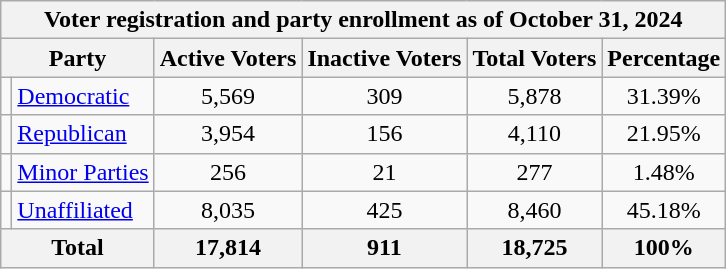<table class="wikitable">
<tr>
<th colspan="6">Voter registration and party enrollment as of October 31, 2024</th>
</tr>
<tr>
<th colspan="2">Party</th>
<th>Active Voters</th>
<th>Inactive Voters</th>
<th>Total Voters</th>
<th>Percentage</th>
</tr>
<tr>
<td></td>
<td><a href='#'>Democratic</a></td>
<td align = center>5,569</td>
<td align = center>309</td>
<td align = center>5,878</td>
<td align = center>31.39%</td>
</tr>
<tr>
<td></td>
<td><a href='#'>Republican</a></td>
<td align = center>3,954</td>
<td align = center>156</td>
<td align = center>4,110</td>
<td align = center>21.95%</td>
</tr>
<tr>
<td></td>
<td><a href='#'>Minor Parties</a></td>
<td align = center>256</td>
<td align = center>21</td>
<td align = center>277</td>
<td align = center>1.48%</td>
</tr>
<tr>
<td></td>
<td><a href='#'>Unaffiliated</a></td>
<td align = center>8,035</td>
<td align = center>425</td>
<td align = center>8,460</td>
<td align = center>45.18%</td>
</tr>
<tr>
<th colspan = 2>Total</th>
<th align = center>17,814</th>
<th align = center>911</th>
<th align = center>18,725</th>
<th align = center>100%</th>
</tr>
</table>
